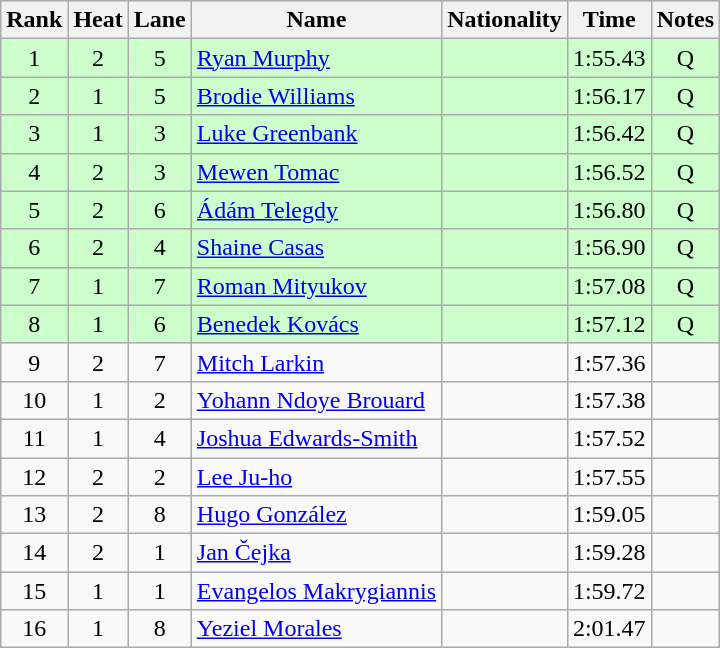<table class="wikitable sortable" style="text-align:center">
<tr>
<th>Rank</th>
<th>Heat</th>
<th>Lane</th>
<th>Name</th>
<th>Nationality</th>
<th>Time</th>
<th>Notes</th>
</tr>
<tr bgcolor=ccffcc>
<td>1</td>
<td>2</td>
<td>5</td>
<td align=left><a href='#'>Ryan Murphy</a></td>
<td align=left></td>
<td>1:55.43</td>
<td>Q</td>
</tr>
<tr bgcolor=ccffcc>
<td>2</td>
<td>1</td>
<td>5</td>
<td align=left><a href='#'>Brodie Williams</a></td>
<td align=left></td>
<td>1:56.17</td>
<td>Q</td>
</tr>
<tr bgcolor=ccffcc>
<td>3</td>
<td>1</td>
<td>3</td>
<td align=left><a href='#'>Luke Greenbank</a></td>
<td align=left></td>
<td>1:56.42</td>
<td>Q</td>
</tr>
<tr bgcolor=ccffcc>
<td>4</td>
<td>2</td>
<td>3</td>
<td align=left><a href='#'>Mewen Tomac</a></td>
<td align=left></td>
<td>1:56.52</td>
<td>Q</td>
</tr>
<tr bgcolor=ccffcc>
<td>5</td>
<td>2</td>
<td>6</td>
<td align=left><a href='#'>Ádám Telegdy</a></td>
<td align=left></td>
<td>1:56.80</td>
<td>Q</td>
</tr>
<tr bgcolor=ccffcc>
<td>6</td>
<td>2</td>
<td>4</td>
<td align=left><a href='#'>Shaine Casas</a></td>
<td align=left></td>
<td>1:56.90</td>
<td>Q</td>
</tr>
<tr bgcolor=ccffcc>
<td>7</td>
<td>1</td>
<td>7</td>
<td align=left><a href='#'>Roman Mityukov</a></td>
<td align=left></td>
<td>1:57.08</td>
<td>Q</td>
</tr>
<tr bgcolor=ccffcc>
<td>8</td>
<td>1</td>
<td>6</td>
<td align=left><a href='#'>Benedek Kovács</a></td>
<td align=left></td>
<td>1:57.12</td>
<td>Q</td>
</tr>
<tr>
<td>9</td>
<td>2</td>
<td>7</td>
<td align=left><a href='#'>Mitch Larkin</a></td>
<td align=left></td>
<td>1:57.36</td>
<td></td>
</tr>
<tr>
<td>10</td>
<td>1</td>
<td>2</td>
<td align=left><a href='#'>Yohann Ndoye Brouard</a></td>
<td align=left></td>
<td>1:57.38</td>
<td></td>
</tr>
<tr>
<td>11</td>
<td>1</td>
<td>4</td>
<td align=left><a href='#'>Joshua Edwards-Smith</a></td>
<td align=left></td>
<td>1:57.52</td>
<td></td>
</tr>
<tr>
<td>12</td>
<td>2</td>
<td>2</td>
<td align=left><a href='#'>Lee Ju-ho</a></td>
<td align=left></td>
<td>1:57.55</td>
<td></td>
</tr>
<tr>
<td>13</td>
<td>2</td>
<td>8</td>
<td align=left><a href='#'>Hugo González</a></td>
<td align=left></td>
<td>1:59.05</td>
<td></td>
</tr>
<tr>
<td>14</td>
<td>2</td>
<td>1</td>
<td align=left><a href='#'>Jan Čejka</a></td>
<td align=left></td>
<td>1:59.28</td>
<td></td>
</tr>
<tr>
<td>15</td>
<td>1</td>
<td>1</td>
<td align=left><a href='#'>Evangelos Makrygiannis</a></td>
<td align=left></td>
<td>1:59.72</td>
<td></td>
</tr>
<tr>
<td>16</td>
<td>1</td>
<td>8</td>
<td align=left><a href='#'>Yeziel Morales</a></td>
<td align=left></td>
<td>2:01.47</td>
<td></td>
</tr>
</table>
